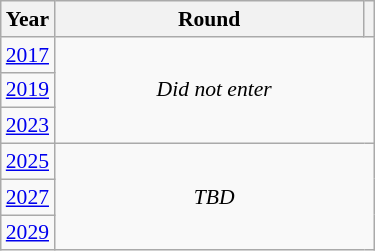<table class="wikitable" style="text-align: center; font-size:90%">
<tr>
<th>Year</th>
<th style="width:200px">Round</th>
<th></th>
</tr>
<tr>
<td><a href='#'>2017</a></td>
<td colspan="2" rowspan="3"><em>Did not enter</em></td>
</tr>
<tr>
<td><a href='#'>2019</a></td>
</tr>
<tr>
<td><a href='#'>2023</a></td>
</tr>
<tr>
<td><a href='#'>2025</a></td>
<td colspan="2" rowspan="3"><em>TBD</em></td>
</tr>
<tr>
<td><a href='#'>2027</a></td>
</tr>
<tr>
<td><a href='#'>2029</a></td>
</tr>
</table>
